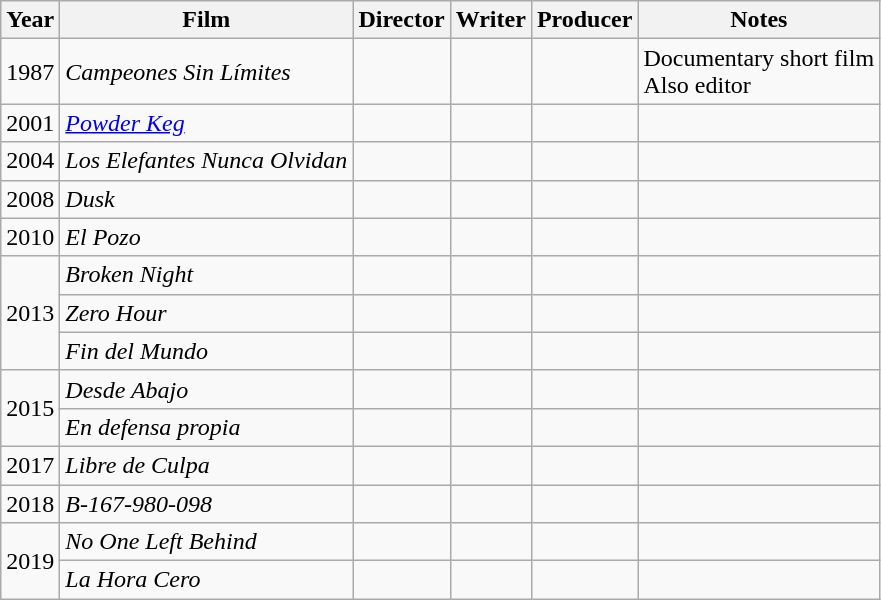<table class="wikitable sortable">
<tr>
<th>Year</th>
<th>Film</th>
<th>Director</th>
<th>Writer</th>
<th>Producer</th>
<th>Notes</th>
</tr>
<tr>
<td>1987</td>
<td><em>Campeones Sin Límites</em></td>
<td></td>
<td></td>
<td></td>
<td>Documentary short film<br>Also editor</td>
</tr>
<tr>
<td>2001</td>
<td><em><a href='#'>Powder Keg</a></em></td>
<td></td>
<td></td>
<td></td>
<td></td>
</tr>
<tr>
<td>2004</td>
<td><em>Los Elefantes Nunca Olvidan</em></td>
<td></td>
<td></td>
<td></td>
<td></td>
</tr>
<tr>
<td>2008</td>
<td><em>Dusk</em></td>
<td></td>
<td></td>
<td></td>
<td></td>
</tr>
<tr>
<td>2010</td>
<td><em>El Pozo</em></td>
<td></td>
<td></td>
<td></td>
<td></td>
</tr>
<tr>
<td rowspan=3>2013</td>
<td><em>Broken Night</em></td>
<td></td>
<td></td>
<td></td>
<td></td>
</tr>
<tr>
<td><em>Zero Hour</em></td>
<td></td>
<td></td>
<td></td>
<td></td>
</tr>
<tr>
<td><em>Fin del Mundo</em></td>
<td></td>
<td></td>
<td></td>
<td></td>
</tr>
<tr>
<td rowspan=2>2015</td>
<td><em>Desde Abajo</em></td>
<td></td>
<td></td>
<td></td>
</tr>
<tr>
<td><em>En defensa propia </em></td>
<td></td>
<td></td>
<td></td>
<td></td>
</tr>
<tr>
<td>2017</td>
<td><em>Libre de Culpa</em></td>
<td></td>
<td></td>
<td></td>
<td></td>
</tr>
<tr>
<td>2018</td>
<td><em>B-167-980-098</em></td>
<td></td>
<td></td>
<td></td>
<td></td>
</tr>
<tr>
<td rowspan=2>2019</td>
<td><em>No One Left Behind</em></td>
<td></td>
<td></td>
<td></td>
<td></td>
</tr>
<tr>
<td><em>La Hora Cero</em></td>
<td></td>
<td></td>
<td></td>
<td></td>
</tr>
</table>
